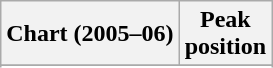<table class="wikitable plainrowheaders sortable" style="text-align:center;">
<tr>
<th scope="col">Chart (2005–06)</th>
<th scope="col">Peak<br>position</th>
</tr>
<tr>
</tr>
<tr>
</tr>
<tr>
</tr>
<tr>
</tr>
<tr>
</tr>
<tr>
</tr>
</table>
